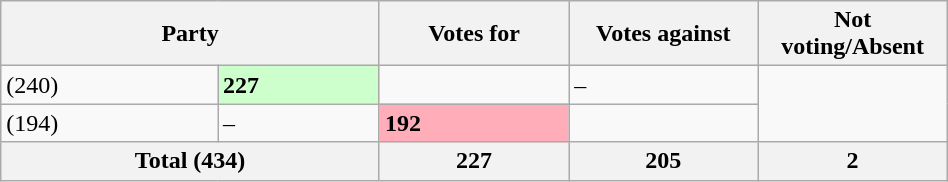<table class="wikitable" style="width:50%;">
<tr>
<th colspan="2">Party</th>
<th style="width:20%;">Votes for</th>
<th style="width:20%;">Votes against</th>
<th style="width:20%;">Not voting/Absent</th>
</tr>
<tr>
<td> (240)</td>
<td style="background:#cfc;"><strong>227</strong></td>
<td></td>
<td>–</td>
</tr>
<tr>
<td> (194)</td>
<td>–</td>
<td style="background:#ffaeb9;"><strong>192</strong></td>
<td></td>
</tr>
<tr>
<th colspan="2">Total (434)</th>
<th>227</th>
<th>205</th>
<th>2</th>
</tr>
</table>
